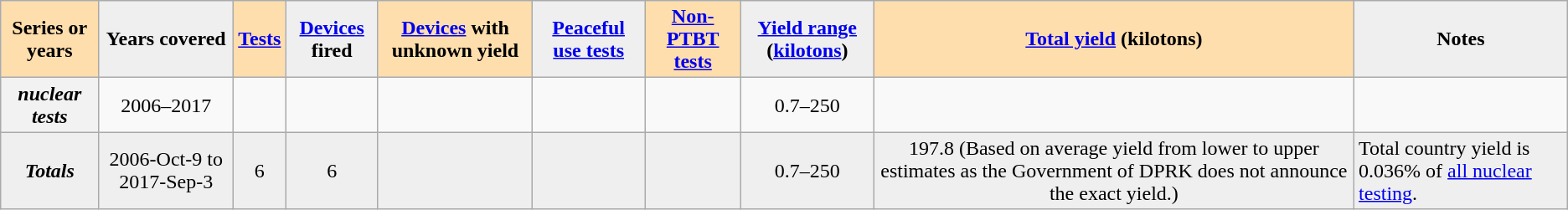<table class="wikitable sortable" style="text-align:center;">
<tr>
<th style="background:#ffdead;">Series or years</th>
<th style="background:#efefef;">Years covered</th>
<th style="background:#ffdead;"><a href='#'>Tests</a></th>
<th style="background:#efefef;"><a href='#'>Devices</a> fired</th>
<th style="background:#ffdead;"><a href='#'>Devices</a> with unknown yield</th>
<th style="background:#efefef;"><a href='#'>Peaceful use tests</a></th>
<th style="background:#ffdead;"><a href='#'>Non-PTBT tests</a></th>
<th style="background:#efefef;" class="unsortable"><a href='#'>Yield range</a> (<a href='#'>kilotons</a>) </th>
<th style="background:#ffdead;"><a href='#'>Total yield</a> (kilotons) </th>
<th style="background:#efefef; text-align:center;" class="unsortable">Notes</th>
</tr>
<tr>
<th><em>nuclear tests</em></th>
<td>2006–2017</td>
<td></td>
<td></td>
<td></td>
<td></td>
<td></td>
<td>0.7–250</td>
<td></td>
<td style="text-align:left;"></td>
</tr>
<tr class="sortbottom">
<th style="background:#efefef;"><em>Totals</em></th>
<td style="background:#efefef;">2006-Oct-9 to 2017-Sep-3</td>
<td style="background:#efefef;">6</td>
<td style="background:#efefef;">6</td>
<td style="background:#efefef;"></td>
<td style="background:#efefef;"></td>
<td style="background:#efefef;"></td>
<td style="background:#efefef;">0.7–250</td>
<td style="background:#efefef;">197.8 (Based on average yield from lower to upper estimates as the Government of DPRK does not announce the exact yield.)</td>
<td style="background:#efefef;text-align:left;">Total country yield is 0.036% of <a href='#'>all nuclear testing</a>.</td>
</tr>
</table>
